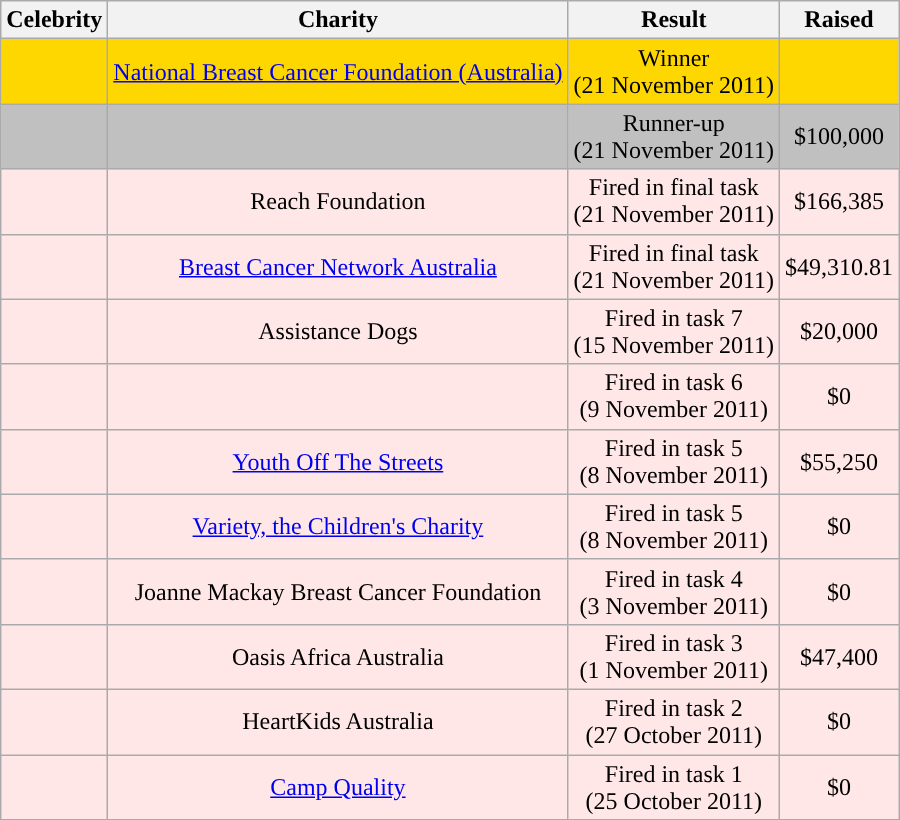<table class="wikitable" style="text-align:center;">
<tr>
<th>Celebrity</th>
<th>Charity</th>
<th>Result</th>
<th>Raised</th>
</tr>
<tr style="background:gold;">
<td scope="row"></td>
<td><a href='#'>National Breast Cancer Foundation (Australia)</a></td>
<td>Winner<br>(21 November 2011)</td>
<td align="center"></td>
</tr>
<tr style="background:silver;">
<td scope="row"></td>
<td></td>
<td>Runner-up<br>(21 November 2011)</td>
<td align="center">$100,000</td>
</tr>
<tr style="background:#ffe7e7;">
<td scope="row"></td>
<td>Reach Foundation</td>
<td>Fired in final task<br>(21 November 2011)</td>
<td align="center">$166,385</td>
</tr>
<tr style="background:#ffe7e7;">
<td scope="row"></td>
<td><a href='#'>Breast Cancer Network Australia</a></td>
<td>Fired in final task<br>(21 November 2011)</td>
<td align="center">$49,310.81</td>
</tr>
<tr style="background:#ffe7e7;">
<td scope="row"></td>
<td>Assistance Dogs</td>
<td>Fired in task 7<br>(15 November 2011)</td>
<td align="center">$20,000</td>
</tr>
<tr style="background:#ffe7e7;">
<td scope="row"></td>
<td></td>
<td>Fired in task 6<br>(9 November 2011)</td>
<td align="center">$0</td>
</tr>
<tr style="background:#ffe7e7;">
<td scope="row"></td>
<td><a href='#'>Youth Off The Streets</a></td>
<td>Fired in task 5<br>(8 November 2011)</td>
<td align="center">$55,250</td>
</tr>
<tr style="background:#ffe7e7;">
<td scope="row"></td>
<td><a href='#'>Variety, the Children's Charity</a></td>
<td>Fired in task 5<br>(8 November 2011)</td>
<td align="center">$0</td>
</tr>
<tr style="background:#ffe7e7;">
<td scope="row"></td>
<td>Joanne Mackay Breast Cancer Foundation</td>
<td>Fired in task 4<br>(3 November 2011)</td>
<td align="center">$0</td>
</tr>
<tr style="background:#ffe7e7;">
<td scope="row"></td>
<td>Oasis Africa Australia</td>
<td>Fired in task 3<br>(1 November 2011)</td>
<td align="center">$47,400</td>
</tr>
<tr style="background:#ffe7e7;">
<td scope="row"></td>
<td>HeartKids Australia</td>
<td>Fired in task 2<br>(27 October 2011)</td>
<td align="center">$0</td>
</tr>
<tr style="background:#ffe7e7;">
<td scope="row"></td>
<td><a href='#'>Camp Quality</a></td>
<td>Fired in task 1<br>(25 October 2011)</td>
<td align="center">$0</td>
</tr>
</table>
